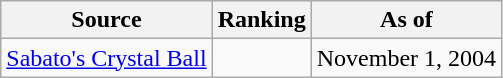<table class="wikitable" style="text-align:center">
<tr>
<th>Source</th>
<th>Ranking</th>
<th>As of</th>
</tr>
<tr>
<td align=left><a href='#'>Sabato's Crystal Ball</a></td>
<td></td>
<td>November 1, 2004</td>
</tr>
</table>
